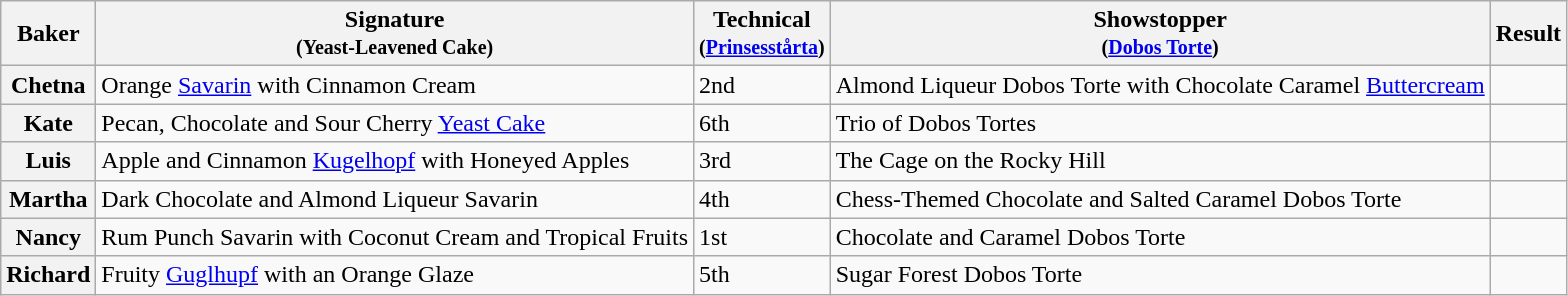<table class="wikitable sortable col3center sticky-header">
<tr>
<th scope="col">Baker</th>
<th scope="col" class="unsortable">Signature<br><small>(Yeast-Leavened Cake)</small></th>
<th scope="col">Technical<br><small>(<a href='#'>Prinsesstårta</a>)</small></th>
<th scope="col" class="unsortable">Showstopper<br><small>(<a href='#'>Dobos Torte</a>)</small></th>
<th scope="col">Result</th>
</tr>
<tr>
<th scope="row">Chetna</th>
<td>Orange <a href='#'>Savarin</a> with Cinnamon Cream</td>
<td>2nd</td>
<td>Almond Liqueur Dobos Torte with Chocolate Caramel <a href='#'>Buttercream</a></td>
<td></td>
</tr>
<tr>
<th scope="row">Kate</th>
<td>Pecan, Chocolate and Sour Cherry <a href='#'>Yeast Cake</a></td>
<td>6th</td>
<td>Trio of Dobos Tortes</td>
<td></td>
</tr>
<tr>
<th scope="row">Luis</th>
<td>Apple and Cinnamon <a href='#'>Kugelhopf</a> with Honeyed Apples</td>
<td>3rd</td>
<td>The Cage on the Rocky Hill</td>
<td></td>
</tr>
<tr>
<th scope="row">Martha</th>
<td>Dark Chocolate and Almond Liqueur Savarin</td>
<td>4th</td>
<td>Chess-Themed Chocolate and Salted Caramel Dobos Torte</td>
<td></td>
</tr>
<tr>
<th scope="row">Nancy</th>
<td>Rum Punch Savarin with Coconut Cream and Tropical Fruits</td>
<td>1st</td>
<td>Chocolate and Caramel Dobos Torte</td>
<td></td>
</tr>
<tr>
<th scope="row">Richard</th>
<td>Fruity <a href='#'>Guglhupf</a> with an Orange Glaze</td>
<td>5th</td>
<td>Sugar Forest Dobos Torte</td>
<td></td>
</tr>
</table>
